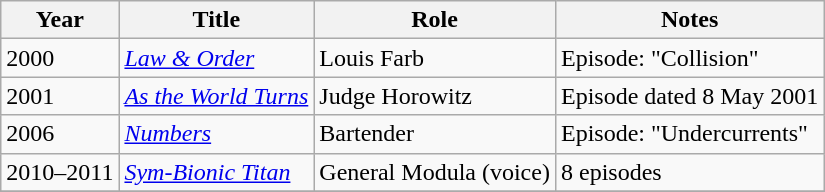<table class="wikitable sortable plainrowheaders" style="white-space:nowrap">
<tr>
<th>Year</th>
<th>Title</th>
<th>Role</th>
<th>Notes</th>
</tr>
<tr>
<td>2000</td>
<td><em><a href='#'>Law & Order</a></em></td>
<td>Louis Farb</td>
<td>Episode: "Collision"</td>
</tr>
<tr>
<td>2001</td>
<td><em><a href='#'>As the World Turns</a></em></td>
<td>Judge Horowitz</td>
<td>Episode dated 8 May 2001</td>
</tr>
<tr>
<td>2006</td>
<td><em><a href='#'>Numbers</a></em></td>
<td>Bartender</td>
<td>Episode: "Undercurrents"</td>
</tr>
<tr>
<td>2010–2011</td>
<td><em><a href='#'>Sym-Bionic Titan</a></em></td>
<td>General Modula (voice)</td>
<td>8 episodes</td>
</tr>
<tr>
</tr>
</table>
